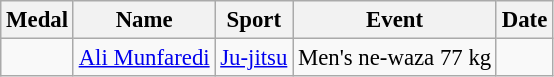<table class="wikitable sortable" style="font-size: 95%;">
<tr>
<th>Medal</th>
<th>Name</th>
<th>Sport</th>
<th>Event</th>
<th>Date</th>
</tr>
<tr>
<td></td>
<td><a href='#'>Ali Munfaredi</a></td>
<td><a href='#'>Ju-jitsu</a></td>
<td>Men's ne-waza 77 kg</td>
<td></td>
</tr>
</table>
